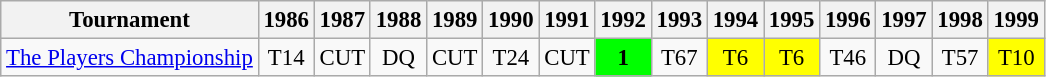<table class="wikitable" style="font-size:95%;text-align:center;">
<tr>
<th>Tournament</th>
<th>1986</th>
<th>1987</th>
<th>1988</th>
<th>1989</th>
<th>1990</th>
<th>1991</th>
<th>1992</th>
<th>1993</th>
<th>1994</th>
<th>1995</th>
<th>1996</th>
<th>1997</th>
<th>1998</th>
<th>1999</th>
</tr>
<tr>
<td align=left><a href='#'>The Players Championship</a></td>
<td>T14</td>
<td>CUT</td>
<td>DQ</td>
<td>CUT</td>
<td>T24</td>
<td>CUT</td>
<td style="background:lime;"><strong>1</strong></td>
<td>T67</td>
<td style="background:yellow;">T6</td>
<td style="background:yellow;">T6</td>
<td>T46</td>
<td>DQ</td>
<td>T57</td>
<td style="background:yellow;">T10</td>
</tr>
</table>
